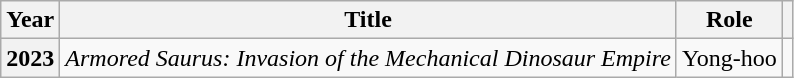<table class="wikitable plainrowheaders sortable">
<tr>
<th scope="col">Year</th>
<th scope="col">Title</th>
<th scope="col">Role</th>
<th scope="col" class="unsortable"></th>
</tr>
<tr>
<th scope="row">2023</th>
<td><em>Armored Saurus: Invasion of the Mechanical Dinosaur Empire</em></td>
<td>Yong-hoo</td>
<td></td>
</tr>
</table>
